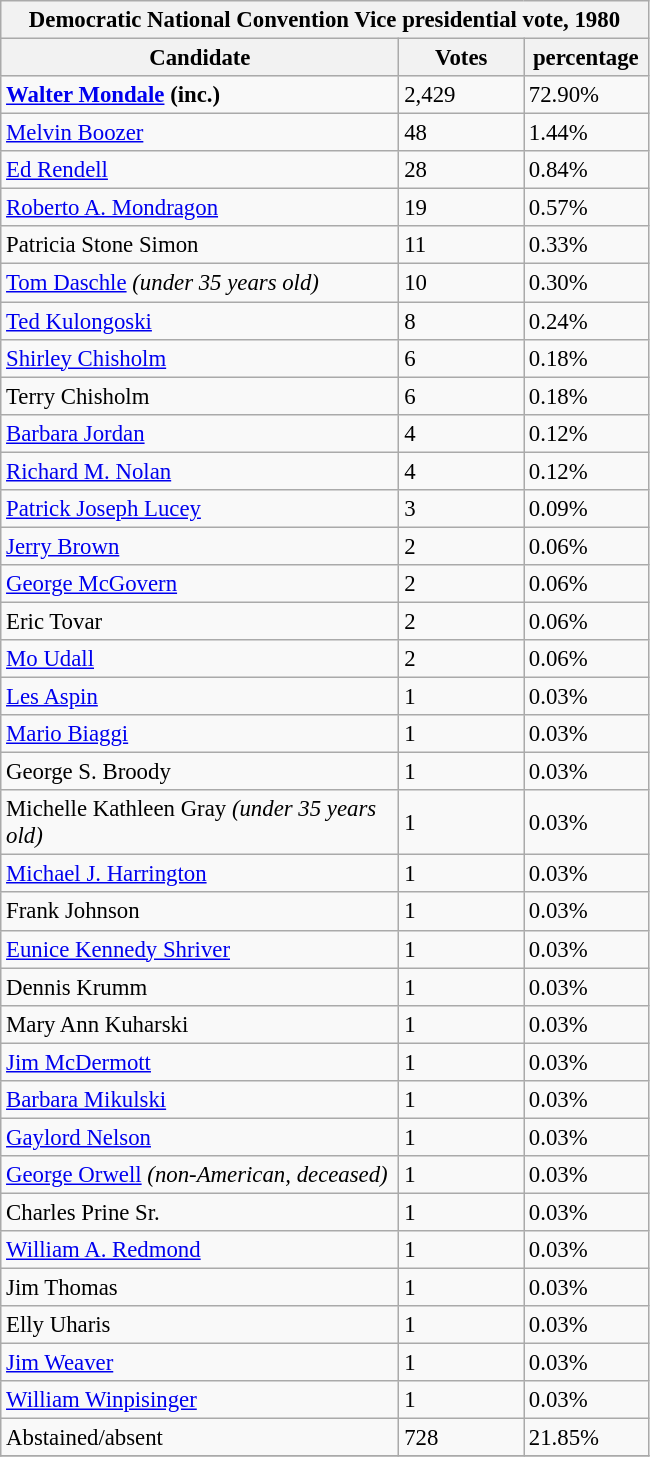<table class="wikitable" style="font-size:95%;">
<tr>
<th colspan="3">Democratic National Convention Vice presidential vote, 1980</th>
</tr>
<tr bgcolor="#EEEEEE" align="center">
<th style="width: 17em">Candidate</th>
<th style="width: 5em">Votes</th>
<th style="width: 5em">percentage</th>
</tr>
<tr>
<td><strong><a href='#'>Walter Mondale</a> (inc.)</strong></td>
<td>2,429</td>
<td>72.90%</td>
</tr>
<tr>
<td><a href='#'>Melvin Boozer</a></td>
<td>48</td>
<td>1.44%</td>
</tr>
<tr>
<td><a href='#'>Ed Rendell</a></td>
<td>28</td>
<td>0.84%</td>
</tr>
<tr>
<td><a href='#'>Roberto A. Mondragon</a></td>
<td>19</td>
<td>0.57%</td>
</tr>
<tr>
<td>Patricia Stone Simon</td>
<td>11</td>
<td>0.33%</td>
</tr>
<tr>
<td><a href='#'>Tom Daschle</a> <em>(under 35 years old)</em></td>
<td>10</td>
<td>0.30%</td>
</tr>
<tr>
<td><a href='#'>Ted Kulongoski</a></td>
<td>8</td>
<td>0.24%</td>
</tr>
<tr>
<td><a href='#'>Shirley Chisholm</a></td>
<td>6</td>
<td>0.18%</td>
</tr>
<tr>
<td>Terry Chisholm</td>
<td>6</td>
<td>0.18%</td>
</tr>
<tr>
<td><a href='#'>Barbara Jordan</a></td>
<td>4</td>
<td>0.12%</td>
</tr>
<tr>
<td><a href='#'>Richard M. Nolan</a></td>
<td>4</td>
<td>0.12%</td>
</tr>
<tr>
<td><a href='#'>Patrick Joseph Lucey</a></td>
<td>3</td>
<td>0.09%</td>
</tr>
<tr>
<td><a href='#'>Jerry Brown</a></td>
<td>2</td>
<td>0.06%</td>
</tr>
<tr>
<td><a href='#'>George McGovern</a></td>
<td>2</td>
<td>0.06%</td>
</tr>
<tr>
<td>Eric Tovar</td>
<td>2</td>
<td>0.06%</td>
</tr>
<tr>
<td><a href='#'>Mo Udall</a></td>
<td>2</td>
<td>0.06%</td>
</tr>
<tr>
<td><a href='#'>Les Aspin</a></td>
<td>1</td>
<td>0.03%</td>
</tr>
<tr>
<td><a href='#'>Mario Biaggi</a></td>
<td>1</td>
<td>0.03%</td>
</tr>
<tr>
<td>George S. Broody</td>
<td>1</td>
<td>0.03%</td>
</tr>
<tr>
<td>Michelle Kathleen Gray <em>(under 35 years old)</em></td>
<td>1</td>
<td>0.03%</td>
</tr>
<tr>
<td><a href='#'>Michael J. Harrington</a></td>
<td>1</td>
<td>0.03%</td>
</tr>
<tr>
<td>Frank Johnson</td>
<td>1</td>
<td>0.03%</td>
</tr>
<tr>
<td><a href='#'>Eunice Kennedy Shriver</a></td>
<td>1</td>
<td>0.03%</td>
</tr>
<tr>
<td>Dennis Krumm</td>
<td>1</td>
<td>0.03%</td>
</tr>
<tr>
<td>Mary Ann Kuharski</td>
<td>1</td>
<td>0.03%</td>
</tr>
<tr>
<td><a href='#'>Jim McDermott</a></td>
<td>1</td>
<td>0.03%</td>
</tr>
<tr>
<td><a href='#'>Barbara Mikulski</a></td>
<td>1</td>
<td>0.03%</td>
</tr>
<tr>
<td><a href='#'>Gaylord Nelson</a></td>
<td>1</td>
<td>0.03%</td>
</tr>
<tr>
<td><a href='#'>George Orwell</a> <em>(non-American, deceased)</em></td>
<td>1</td>
<td>0.03%</td>
</tr>
<tr>
<td>Charles Prine Sr.</td>
<td>1</td>
<td>0.03%</td>
</tr>
<tr>
<td><a href='#'>William A. Redmond</a></td>
<td>1</td>
<td>0.03%</td>
</tr>
<tr>
<td>Jim Thomas</td>
<td>1</td>
<td>0.03%</td>
</tr>
<tr>
<td>Elly Uharis</td>
<td>1</td>
<td>0.03%</td>
</tr>
<tr>
<td><a href='#'>Jim Weaver</a></td>
<td>1</td>
<td>0.03%</td>
</tr>
<tr>
<td><a href='#'>William Winpisinger</a></td>
<td>1</td>
<td>0.03%</td>
</tr>
<tr>
<td>Abstained/absent</td>
<td>728</td>
<td>21.85%</td>
</tr>
<tr>
</tr>
</table>
